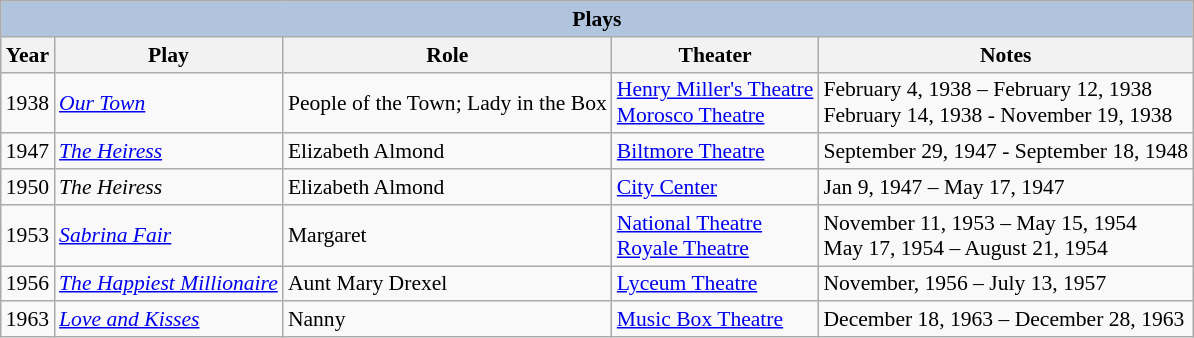<table class="wikitable" style="font-size: 90%;">
<tr>
<th colspan="5" style="background: LightSteelBlue;">Plays</th>
</tr>
<tr>
<th>Year</th>
<th>Play</th>
<th>Role</th>
<th>Theater</th>
<th>Notes</th>
</tr>
<tr>
<td>1938</td>
<td><em><a href='#'>Our Town</a></em></td>
<td>People of the Town; Lady in the Box</td>
<td><a href='#'>Henry Miller's Theatre</a><br><a href='#'>Morosco Theatre</a></td>
<td>February 4, 1938 – February 12, 1938<br>February 14, 1938 - November 19, 1938</td>
</tr>
<tr>
<td>1947</td>
<td><em><a href='#'>The Heiress</a></em></td>
<td>Elizabeth Almond</td>
<td><a href='#'>Biltmore Theatre</a></td>
<td>September 29, 1947 - September 18, 1948</td>
</tr>
<tr>
<td>1950</td>
<td><em>The Heiress</em></td>
<td>Elizabeth Almond</td>
<td><a href='#'>City Center</a></td>
<td>Jan 9, 1947 – May 17, 1947</td>
</tr>
<tr>
<td>1953</td>
<td><em><a href='#'>Sabrina Fair</a></em></td>
<td>Margaret</td>
<td><a href='#'>National Theatre</a><br><a href='#'>Royale Theatre</a></td>
<td>November 11, 1953 – May 15, 1954<br>May 17, 1954 – August 21, 1954</td>
</tr>
<tr>
<td>1956</td>
<td><em><a href='#'>The Happiest Millionaire</a></em></td>
<td>Aunt Mary Drexel</td>
<td><a href='#'>Lyceum Theatre</a></td>
<td>November, 1956 – July 13, 1957</td>
</tr>
<tr>
<td>1963</td>
<td><em><a href='#'>Love and Kisses</a></em></td>
<td>Nanny</td>
<td><a href='#'>Music Box Theatre</a></td>
<td>December 18, 1963 – December 28, 1963</td>
</tr>
</table>
